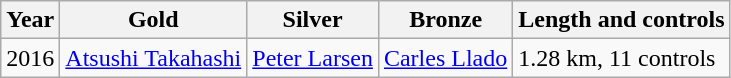<table class="wikitable">
<tr>
<th>Year</th>
<th>Gold</th>
<th>Silver</th>
<th>Bronze</th>
<th>Length and controls</th>
</tr>
<tr>
<td>2016</td>
<td> <a href='#'>Atsushi Takahashi</a></td>
<td> <a href='#'>Peter Larsen</a></td>
<td> <a href='#'>Carles Llado</a></td>
<td>1.28 km, 11 controls</td>
</tr>
</table>
